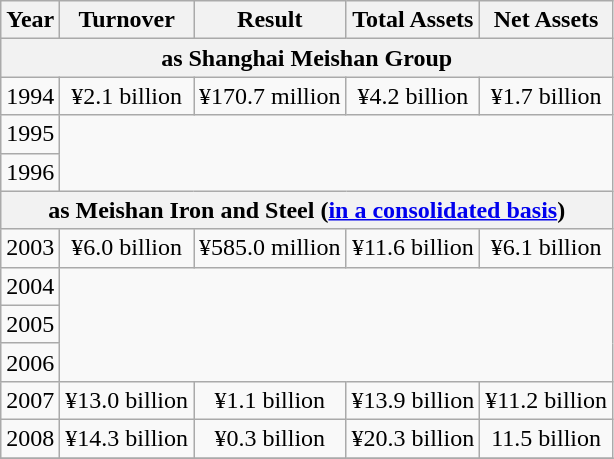<table class="wikitable sortable" style="text-align:center;">
<tr>
<th>Year</th>
<th>Turnover</th>
<th>Result</th>
<th>Total Assets</th>
<th>Net Assets</th>
</tr>
<tr>
<th colspan=5>as Shanghai Meishan Group</th>
</tr>
<tr>
<td>1994</td>
<td>¥2.1 billion</td>
<td>¥170.7 million</td>
<td>¥4.2 billion</td>
<td>¥1.7 billion</td>
</tr>
<tr>
<td>1995</td>
</tr>
<tr>
<td>1996</td>
</tr>
<tr>
<th colspan=5>as Meishan Iron and Steel (<a href='#'>in a consolidated basis</a>)</th>
</tr>
<tr>
<td>2003</td>
<td>¥6.0 billion</td>
<td>¥585.0 million</td>
<td>¥11.6 billion</td>
<td>¥6.1 billion</td>
</tr>
<tr>
<td>2004</td>
</tr>
<tr>
<td>2005</td>
</tr>
<tr>
<td>2006</td>
</tr>
<tr>
<td>2007</td>
<td>¥13.0 billion</td>
<td>¥1.1 billion</td>
<td>¥13.9 billion</td>
<td>¥11.2 billion</td>
</tr>
<tr>
<td>2008</td>
<td> ¥14.3 billion</td>
<td> ¥0.3 billion</td>
<td> ¥20.3 billion</td>
<td> 11.5 billion</td>
</tr>
<tr>
</tr>
</table>
